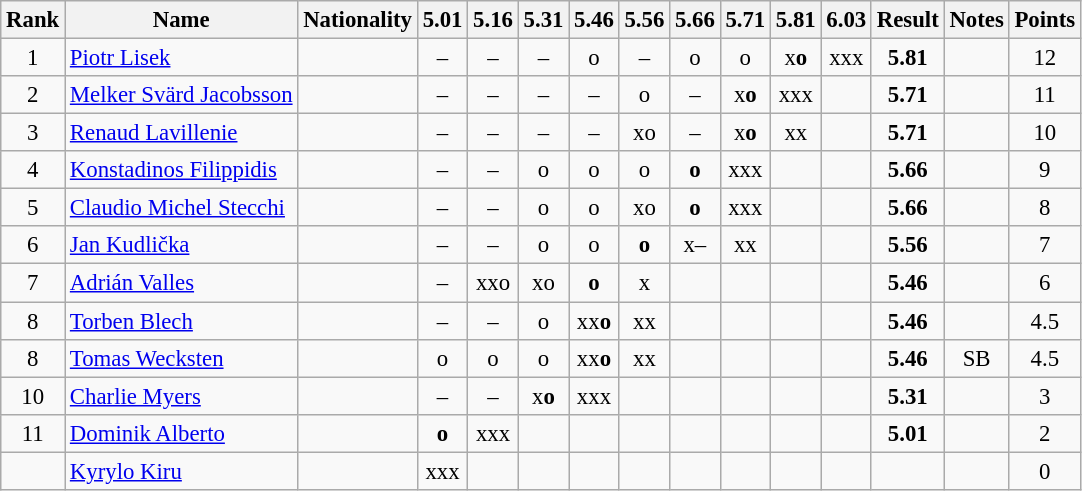<table class="wikitable sortable" style="text-align:center; font-size:95%">
<tr>
<th>Rank</th>
<th>Name</th>
<th>Nationality</th>
<th>5.01</th>
<th>5.16</th>
<th>5.31</th>
<th>5.46</th>
<th>5.56</th>
<th>5.66</th>
<th>5.71</th>
<th>5.81</th>
<th>6.03</th>
<th>Result</th>
<th>Notes</th>
<th>Points</th>
</tr>
<tr>
<td>1</td>
<td align=left><a href='#'>Piotr Lisek</a></td>
<td align=left></td>
<td>–</td>
<td>–</td>
<td>–</td>
<td>o</td>
<td>–</td>
<td>o</td>
<td>o</td>
<td>x<strong>o</strong></td>
<td>xxx</td>
<td><strong>5.81</strong></td>
<td></td>
<td>12</td>
</tr>
<tr>
<td>2</td>
<td align=left><a href='#'>Melker Svärd Jacobsson</a></td>
<td align=left></td>
<td>–</td>
<td>–</td>
<td>–</td>
<td>–</td>
<td>o</td>
<td>–</td>
<td>x<strong>o</strong></td>
<td>xxx</td>
<td></td>
<td><strong>5.71</strong></td>
<td></td>
<td>11</td>
</tr>
<tr>
<td>3</td>
<td align=left><a href='#'>Renaud Lavillenie</a></td>
<td align=left></td>
<td>–</td>
<td>–</td>
<td>–</td>
<td>–</td>
<td>xo</td>
<td>–</td>
<td>x<strong>o</strong></td>
<td>xx</td>
<td></td>
<td><strong>5.71</strong></td>
<td></td>
<td>10</td>
</tr>
<tr>
<td>4</td>
<td align=left><a href='#'>Konstadinos Filippidis</a></td>
<td align=left></td>
<td>–</td>
<td>–</td>
<td>o</td>
<td>o</td>
<td>o</td>
<td><strong>o</strong></td>
<td>xxx</td>
<td></td>
<td></td>
<td><strong>5.66</strong></td>
<td></td>
<td>9</td>
</tr>
<tr>
<td>5</td>
<td align=left><a href='#'>Claudio Michel Stecchi</a></td>
<td align=left></td>
<td>–</td>
<td>–</td>
<td>o</td>
<td>o</td>
<td>xo</td>
<td><strong>o</strong></td>
<td>xxx</td>
<td></td>
<td></td>
<td><strong>5.66</strong></td>
<td></td>
<td>8</td>
</tr>
<tr>
<td>6</td>
<td align=left><a href='#'>Jan Kudlička</a></td>
<td align=left></td>
<td>–</td>
<td>–</td>
<td>o</td>
<td>o</td>
<td><strong>o</strong></td>
<td>x–</td>
<td>xx</td>
<td></td>
<td></td>
<td><strong>5.56</strong></td>
<td></td>
<td>7</td>
</tr>
<tr>
<td>7</td>
<td align=left><a href='#'>Adrián Valles</a></td>
<td align=left></td>
<td>–</td>
<td>xxo</td>
<td>xo</td>
<td><strong>o</strong></td>
<td>x</td>
<td></td>
<td></td>
<td></td>
<td></td>
<td><strong>5.46</strong></td>
<td></td>
<td>6</td>
</tr>
<tr>
<td>8</td>
<td align=left><a href='#'>Torben Blech</a></td>
<td align=left></td>
<td>–</td>
<td>–</td>
<td>o</td>
<td>xx<strong>o</strong></td>
<td>xx</td>
<td></td>
<td></td>
<td></td>
<td></td>
<td><strong>5.46</strong></td>
<td></td>
<td>4.5</td>
</tr>
<tr>
<td>8</td>
<td align=left><a href='#'>Tomas Wecksten</a></td>
<td align=left></td>
<td>o</td>
<td>o</td>
<td>o</td>
<td>xx<strong>o</strong></td>
<td>xx</td>
<td></td>
<td></td>
<td></td>
<td></td>
<td><strong>5.46</strong></td>
<td>SB</td>
<td>4.5</td>
</tr>
<tr>
<td>10</td>
<td align=left><a href='#'>Charlie Myers</a></td>
<td align=left></td>
<td>–</td>
<td>–</td>
<td>x<strong>o</strong></td>
<td>xxx</td>
<td></td>
<td></td>
<td></td>
<td></td>
<td></td>
<td><strong>5.31</strong></td>
<td></td>
<td>3</td>
</tr>
<tr>
<td>11</td>
<td align=left><a href='#'>Dominik Alberto</a></td>
<td align=left></td>
<td><strong>o</strong></td>
<td>xxx</td>
<td></td>
<td></td>
<td></td>
<td></td>
<td></td>
<td></td>
<td></td>
<td><strong>5.01</strong></td>
<td></td>
<td>2</td>
</tr>
<tr>
<td></td>
<td align=left><a href='#'>Kyrylo Kiru</a></td>
<td align=left></td>
<td>xxx</td>
<td></td>
<td></td>
<td></td>
<td></td>
<td></td>
<td></td>
<td></td>
<td></td>
<td><strong></strong></td>
<td></td>
<td>0</td>
</tr>
</table>
